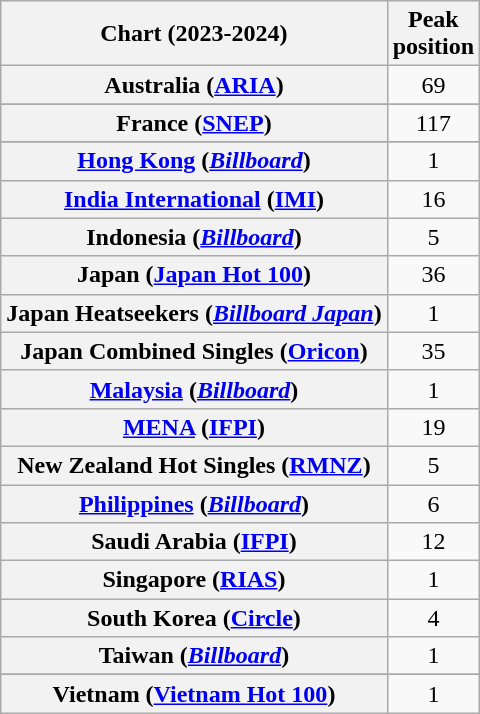<table class="wikitable sortable plainrowheaders" style="text-align:center">
<tr>
<th scope="col">Chart (2023-2024)</th>
<th scope="col">Peak<br>position</th>
</tr>
<tr>
<th scope="row">Australia (<a href='#'>ARIA</a>)</th>
<td>69</td>
</tr>
<tr>
</tr>
<tr>
<th scope="row">France (<a href='#'>SNEP</a>)</th>
<td>117</td>
</tr>
<tr>
</tr>
<tr>
<th scope="row"><a href='#'>Hong Kong</a> (<em><a href='#'>Billboard</a></em>)</th>
<td>1</td>
</tr>
<tr>
<th scope="row"><a href='#'>India International</a> (<a href='#'>IMI</a>)</th>
<td>16</td>
</tr>
<tr>
<th scope="row">Indonesia (<em><a href='#'>Billboard</a></em>)</th>
<td>5</td>
</tr>
<tr>
<th scope="row">Japan (<a href='#'>Japan Hot 100</a>)</th>
<td>36</td>
</tr>
<tr>
<th scope="row">Japan Heatseekers (<em><a href='#'>Billboard Japan</a></em>)</th>
<td>1</td>
</tr>
<tr>
<th scope="row">Japan Combined Singles (<a href='#'>Oricon</a>)</th>
<td>35</td>
</tr>
<tr>
<th scope="row"><a href='#'>Malaysia</a> (<em><a href='#'>Billboard</a></em>)</th>
<td>1</td>
</tr>
<tr>
<th scope="row"><a href='#'>MENA</a> (<a href='#'>IFPI</a>)</th>
<td>19</td>
</tr>
<tr>
<th scope="row">New Zealand Hot Singles (<a href='#'>RMNZ</a>)</th>
<td>5</td>
</tr>
<tr>
<th scope="row"><a href='#'>Philippines</a> (<em><a href='#'>Billboard</a></em>)</th>
<td>6</td>
</tr>
<tr>
<th scope="row">Saudi Arabia (<a href='#'>IFPI</a>)</th>
<td>12</td>
</tr>
<tr>
<th scope="row">Singapore (<a href='#'>RIAS</a>)</th>
<td>1</td>
</tr>
<tr>
<th scope="row">South Korea (<a href='#'>Circle</a>)</th>
<td>4</td>
</tr>
<tr>
<th scope="row">Taiwan (<em><a href='#'>Billboard</a></em>)</th>
<td>1</td>
</tr>
<tr>
</tr>
<tr>
</tr>
<tr>
</tr>
<tr>
<th scope="row">Vietnam (<a href='#'>Vietnam Hot 100</a>)</th>
<td>1</td>
</tr>
</table>
